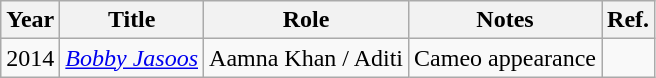<table class="wikitable sortable">
<tr>
<th>Year</th>
<th>Title</th>
<th>Role</th>
<th class="unsortable">Notes</th>
<th class="unsortable">Ref.</th>
</tr>
<tr>
<td>2014</td>
<td><em><a href='#'>Bobby Jasoos</a></em></td>
<td>Aamna Khan / Aditi</td>
<td>Cameo appearance</td>
<td style="text-align:center;"></td>
</tr>
</table>
